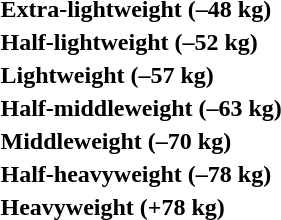<table>
<tr>
<th rowspan=2 style="text-align:left;">Extra-lightweight (–48 kg)</th>
<td rowspan=2></td>
<td rowspan=2></td>
<td></td>
</tr>
<tr>
<td></td>
</tr>
<tr>
<th rowspan=2 style="text-align:left;">Half-lightweight (–52 kg)</th>
<td rowspan=2></td>
<td rowspan=2></td>
<td></td>
</tr>
<tr>
<td></td>
</tr>
<tr>
<th rowspan=2 style="text-align:left;">Lightweight (–57 kg)</th>
<td rowspan=2></td>
<td rowspan=2></td>
<td></td>
</tr>
<tr>
<td></td>
</tr>
<tr>
<th rowspan=2 style="text-align:left;">Half-middleweight (–63 kg)</th>
<td rowspan=2></td>
<td rowspan=2></td>
<td></td>
</tr>
<tr>
<td></td>
</tr>
<tr>
<th rowspan=2 style="text-align:left;">Middleweight (–70 kg)</th>
<td rowspan=2></td>
<td rowspan=2></td>
<td></td>
</tr>
<tr>
<td></td>
</tr>
<tr>
<th rowspan=2 style="text-align:left;">Half-heavyweight (–78 kg)</th>
<td rowspan=2></td>
<td rowspan=2></td>
<td></td>
</tr>
<tr>
<td></td>
</tr>
<tr>
<th rowspan=2 style="text-align:left;">Heavyweight (+78 kg)</th>
<td rowspan=2></td>
<td rowspan=2></td>
<td></td>
</tr>
<tr>
<td></td>
</tr>
</table>
